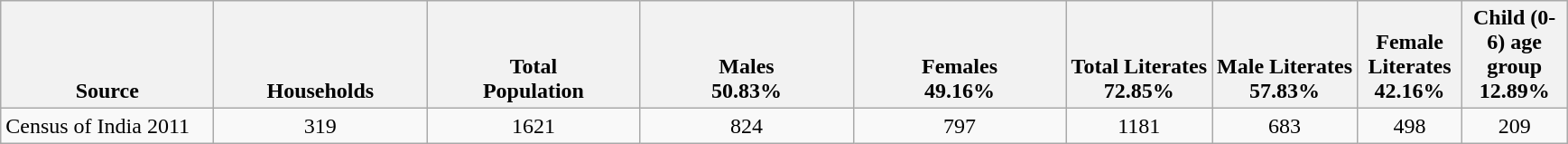<table class="wikitable">
<tr valign= bottom>
<th style="width:150px;">Source</th>
<th style="width:150px;">Households</th>
<th style="width:150px;">Total <br>Population</th>
<th style="width:150px;">Males <br>50.83%</th>
<th style="width:150px;">Females<br>49.16%</th>
<th class="width:150px;">Total Literates<br>72.85%</th>
<th class="width:150px;">Male Literates<br>57.83%</th>
<th style="width:70px;">Female Literates<br>42.16%</th>
<th style="width:70px;">Child (0-6) age group<br>12.89%</th>
</tr>
<tr>
<td>Census of India 2011 </td>
<td align=center>319</td>
<td align=center>1621</td>
<td align=center>824</td>
<td align=center>797</td>
<td align=center>1181</td>
<td align=center>683</td>
<td align=center>498</td>
<td align=center>209</td>
</tr>
</table>
